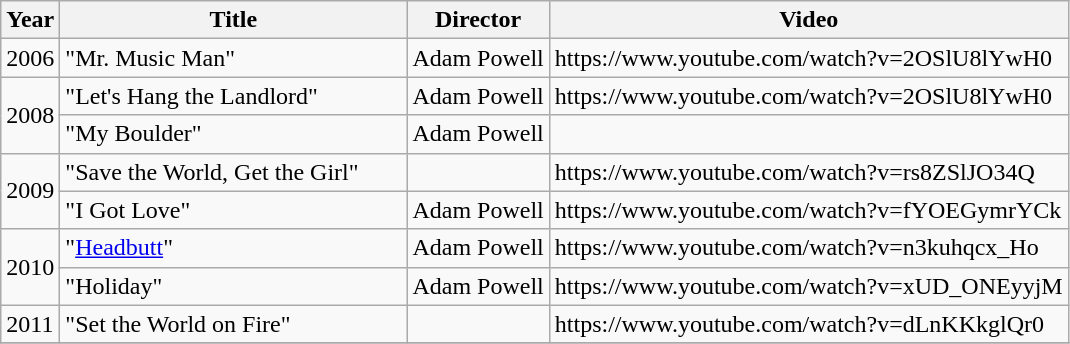<table class="wikitable">
<tr>
<th>Year</th>
<th style="width:14em">Title</th>
<th>Director</th>
<th>Video</th>
</tr>
<tr>
<td>2006</td>
<td>"Mr. Music Man"</td>
<td>Adam Powell</td>
<td>https://www.youtube.com/watch?v=2OSlU8lYwH0</td>
</tr>
<tr>
<td rowspan="2">2008</td>
<td>"Let's Hang the Landlord"</td>
<td>Adam Powell</td>
<td>https://www.youtube.com/watch?v=2OSlU8lYwH0</td>
</tr>
<tr>
<td>"My Boulder"</td>
<td>Adam Powell</td>
<td></td>
</tr>
<tr>
<td rowspan="2">2009</td>
<td>"Save the World, Get the Girl"</td>
<td></td>
<td>https://www.youtube.com/watch?v=rs8ZSlJO34Q</td>
</tr>
<tr>
<td>"I Got Love"</td>
<td>Adam Powell</td>
<td>https://www.youtube.com/watch?v=fYOEGymrYCk</td>
</tr>
<tr>
<td rowspan="2">2010</td>
<td>"<a href='#'>Headbutt</a>"</td>
<td>Adam Powell</td>
<td>https://www.youtube.com/watch?v=n3kuhqcx_Ho</td>
</tr>
<tr>
<td>"Holiday"</td>
<td>Adam Powell</td>
<td>https://www.youtube.com/watch?v=xUD_ONEyyjM</td>
</tr>
<tr>
<td>2011</td>
<td>"Set the World on Fire"</td>
<td></td>
<td>https://www.youtube.com/watch?v=dLnKKkglQr0</td>
</tr>
<tr>
</tr>
</table>
